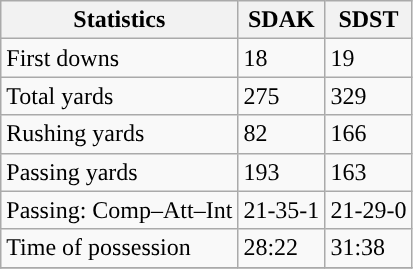<table class="wikitable" style="float: left;">
<tr>
<th>Statistics</th>
<th>SDAK</th>
<th>SDST</th>
</tr>
<tr>
<td>First downs</td>
<td>18</td>
<td>19</td>
</tr>
<tr>
<td>Total yards</td>
<td>275</td>
<td>329</td>
</tr>
<tr>
<td>Rushing yards</td>
<td>82</td>
<td>166</td>
</tr>
<tr>
<td>Passing yards</td>
<td>193</td>
<td>163</td>
</tr>
<tr>
<td>Passing: Comp–Att–Int</td>
<td>21-35-1</td>
<td>21-29-0</td>
</tr>
<tr>
<td>Time of possession</td>
<td>28:22</td>
<td>31:38</td>
</tr>
<tr>
</tr>
</table>
